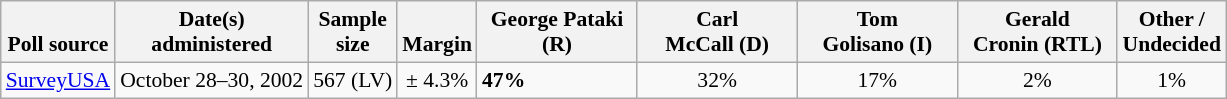<table class="wikitable" style="font-size:90%">
<tr valign=bottom>
<th>Poll source</th>
<th>Date(s)<br>administered</th>
<th>Sample<br>size</th>
<th>Margin<br></th>
<th style="width:100px;">George Pataki<br>(R)</th>
<th style="width:100px;">Carl<br>McCall (D)</th>
<th style="width:100px;">Tom<br>Golisano (I)</th>
<th style="width:100px;">Gerald<br>Cronin (RTL)</th>
<th>Other /<br>Undecided</th>
</tr>
<tr>
<td><a href='#'>SurveyUSA</a></td>
<td align=center>October 28–30, 2002</td>
<td align=center>567 (LV)</td>
<td align=center>± 4.3%</td>
<td><strong>47%</strong></td>
<td align=center>32%</td>
<td align=center>17%</td>
<td align=center>2%</td>
<td align=center>1%</td>
</tr>
</table>
